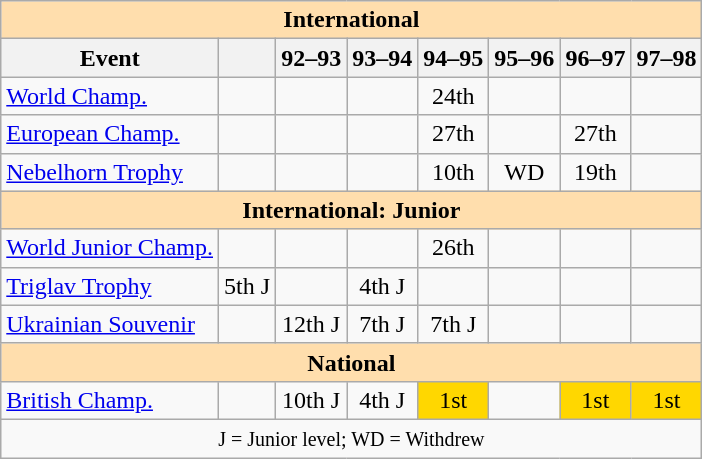<table class="wikitable" style="text-align:center">
<tr>
<th style="background-color: #ffdead; " colspan=8 align=center>International</th>
</tr>
<tr>
<th>Event</th>
<th></th>
<th>92–93</th>
<th>93–94</th>
<th>94–95</th>
<th>95–96</th>
<th>96–97</th>
<th>97–98</th>
</tr>
<tr>
<td align=left><a href='#'>World Champ.</a></td>
<td></td>
<td></td>
<td></td>
<td>24th</td>
<td></td>
<td></td>
<td></td>
</tr>
<tr>
<td align=left><a href='#'>European Champ.</a></td>
<td></td>
<td></td>
<td></td>
<td>27th</td>
<td></td>
<td>27th</td>
<td></td>
</tr>
<tr>
<td align=left><a href='#'>Nebelhorn Trophy</a></td>
<td></td>
<td></td>
<td></td>
<td>10th</td>
<td>WD</td>
<td>19th</td>
<td></td>
</tr>
<tr>
<th style="background-color: #ffdead; " colspan=8 align=center>International: Junior</th>
</tr>
<tr>
<td align=left><a href='#'>World Junior Champ.</a></td>
<td></td>
<td></td>
<td></td>
<td>26th</td>
<td></td>
<td></td>
<td></td>
</tr>
<tr>
<td align=left><a href='#'>Triglav Trophy</a></td>
<td>5th J</td>
<td></td>
<td>4th J</td>
<td></td>
<td></td>
<td></td>
<td></td>
</tr>
<tr>
<td align=left><a href='#'>Ukrainian Souvenir</a></td>
<td></td>
<td>12th J</td>
<td>7th J</td>
<td>7th J</td>
<td></td>
<td></td>
<td></td>
</tr>
<tr>
<th style="background-color: #ffdead; " colspan=8 align=center>National</th>
</tr>
<tr>
<td align=left><a href='#'>British Champ.</a></td>
<td></td>
<td>10th J</td>
<td>4th J</td>
<td bgcolor=gold>1st</td>
<td></td>
<td bgcolor=gold>1st</td>
<td bgcolor=gold>1st</td>
</tr>
<tr>
<td colspan=8 align=center><small> J = Junior level; WD = Withdrew </small></td>
</tr>
</table>
